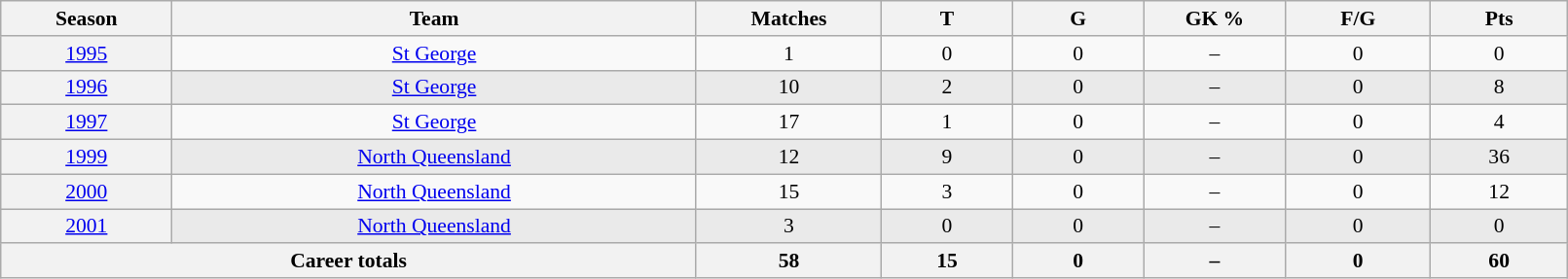<table class="wikitable sortable"  style="font-size:90%; text-align:center; width:85%;">
<tr>
<th width=2%>Season</th>
<th width=8%>Team</th>
<th width=2%>Matches</th>
<th width=2%>T</th>
<th width=2%>G</th>
<th width=2%>GK %</th>
<th width=2%>F/G</th>
<th width=2%>Pts</th>
</tr>
<tr>
<th scope="row" style="text-align:center; font-weight:normal"><a href='#'>1995</a></th>
<td style="text-align:center;"> <a href='#'>St George</a></td>
<td>1</td>
<td>0</td>
<td>0</td>
<td>–</td>
<td>0</td>
<td>0</td>
</tr>
<tr style="background:#eaeaea;">
<th scope="row" style="text-align:center; font-weight:normal"><a href='#'>1996</a></th>
<td style="text-align:center;"> <a href='#'>St George</a></td>
<td>10</td>
<td>2</td>
<td>0</td>
<td>–</td>
<td>0</td>
<td>8</td>
</tr>
<tr>
<th scope="row" style="text-align:center; font-weight:normal"><a href='#'>1997</a></th>
<td style="text-align:center;"> <a href='#'>St George</a></td>
<td>17</td>
<td>1</td>
<td>0</td>
<td>–</td>
<td>0</td>
<td>4</td>
</tr>
<tr style="background:#eaeaea;">
<th scope="row" style="text-align:center; font-weight:normal"><a href='#'>1999</a></th>
<td style="text-align:center;"> <a href='#'>North Queensland</a></td>
<td>12</td>
<td>9</td>
<td>0</td>
<td>–</td>
<td>0</td>
<td>36</td>
</tr>
<tr>
<th scope="row" style="text-align:center; font-weight:normal"><a href='#'>2000</a></th>
<td style="text-align:center;"> <a href='#'>North Queensland</a></td>
<td>15</td>
<td>3</td>
<td>0</td>
<td>–</td>
<td>0</td>
<td>12</td>
</tr>
<tr style="background:#eaeaea;">
<th scope="row" style="text-align:center; font-weight:normal"><a href='#'>2001</a></th>
<td style="text-align:center;"> <a href='#'>North Queensland</a></td>
<td>3</td>
<td>0</td>
<td>0</td>
<td>–</td>
<td>0</td>
<td>0</td>
</tr>
<tr class="sortbottom">
<th colspan=2>Career totals</th>
<th>58</th>
<th>15</th>
<th>0</th>
<th>–</th>
<th>0</th>
<th>60</th>
</tr>
</table>
